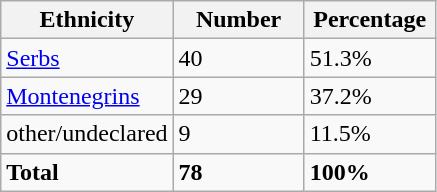<table class="wikitable">
<tr>
<th width="100px">Ethnicity</th>
<th width="80px">Number</th>
<th width="80px">Percentage</th>
</tr>
<tr>
<td><a href='#'>Serbs</a></td>
<td>40</td>
<td>51.3%</td>
</tr>
<tr>
<td><a href='#'>Montenegrins</a></td>
<td>29</td>
<td>37.2%</td>
</tr>
<tr>
<td>other/undeclared</td>
<td>9</td>
<td>11.5%</td>
</tr>
<tr>
<td><strong>Total</strong></td>
<td><strong>78</strong></td>
<td><strong>100%</strong></td>
</tr>
</table>
